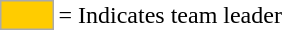<table>
<tr>
<td style="background-color:#FFCC00; border:1px solid #aaaaaa; width:2em;"></td>
<td>= Indicates team leader</td>
</tr>
</table>
